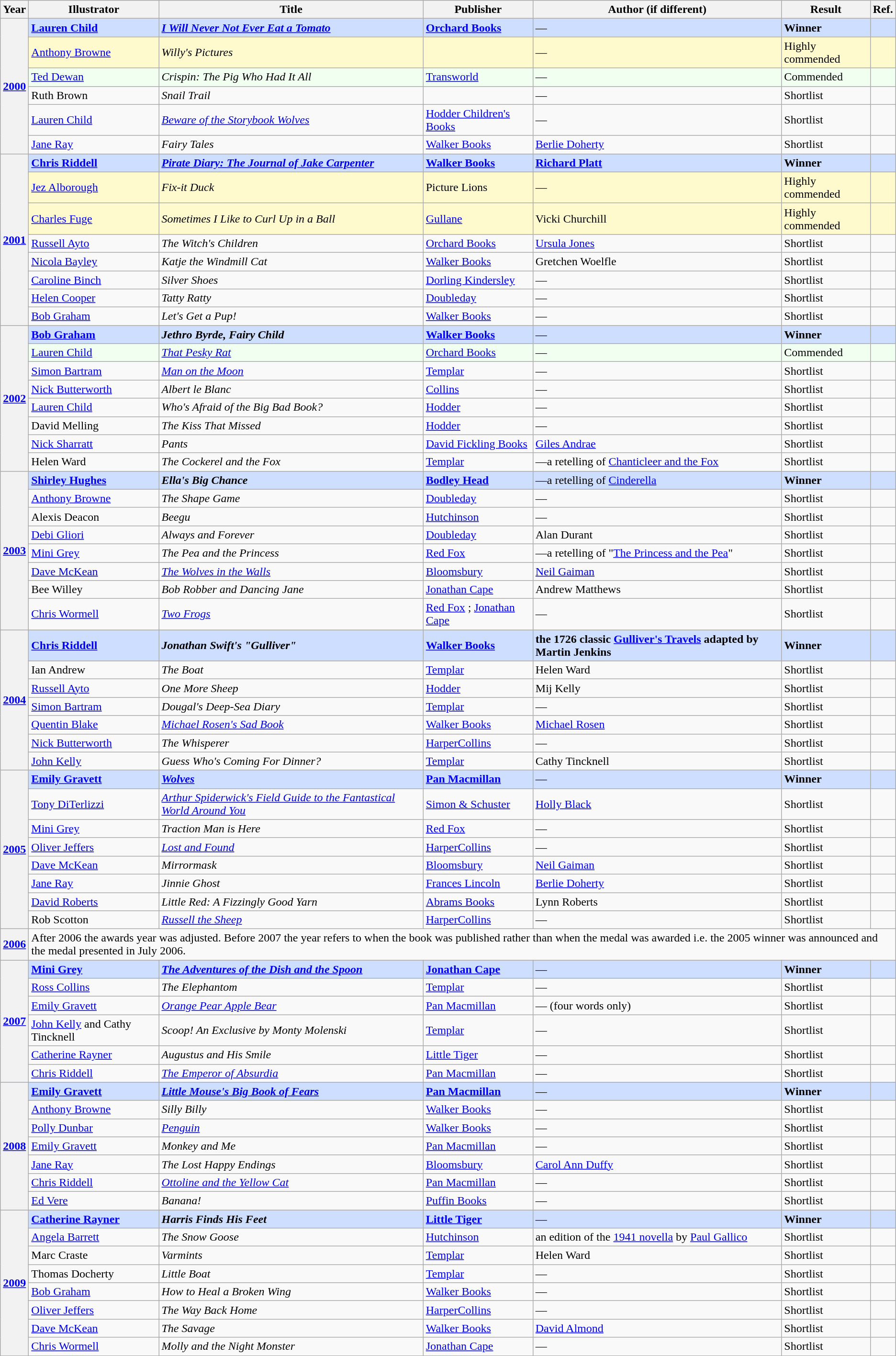<table class="wikitable sortable mw-collapsible">
<tr>
<th>Year</th>
<th>Illustrator</th>
<th>Title</th>
<th>Publisher</th>
<th>Author (if different)</th>
<th>Result</th>
<th>Ref.</th>
</tr>
<tr style="background:#cddeff">
<th rowspan="6"><a href='#'>2000</a></th>
<td><strong><a href='#'>Lauren Child</a></strong></td>
<td><strong><em><a href='#'>I Will Never Not Ever Eat a Tomato</a></em></strong></td>
<td><strong><a href='#'>Orchard Books</a></strong></td>
<td>—</td>
<td><strong>Winner</strong></td>
<td></td>
</tr>
<tr style="background:LemonChiffon;">
<td><a href='#'>Anthony Browne</a></td>
<td><em>Willy's Pictures</em></td>
<td></td>
<td>—</td>
<td>Highly commended</td>
<td><em></em></td>
</tr>
<tr style="background:HoneyDew;">
<td><a href='#'>Ted Dewan</a></td>
<td><em>Crispin: The Pig Who Had It All</em></td>
<td><a href='#'>Transworld</a></td>
<td>—</td>
<td>Commended</td>
<td><em></em></td>
</tr>
<tr>
<td>Ruth Brown</td>
<td><em>Snail Trail</em></td>
<td></td>
<td>—</td>
<td>Shortlist</td>
<td></td>
</tr>
<tr>
<td><a href='#'>Lauren Child</a></td>
<td><em><a href='#'>Beware of the Storybook Wolves</a></em></td>
<td><a href='#'>Hodder Children's Books</a></td>
<td>—</td>
<td>Shortlist</td>
<td></td>
</tr>
<tr>
<td><a href='#'>Jane Ray</a></td>
<td><em>Fairy Tales</em></td>
<td><a href='#'>Walker Books</a></td>
<td><a href='#'>Berlie Doherty</a></td>
<td>Shortlist</td>
<td></td>
</tr>
<tr style="background:#cddeff">
<th rowspan="8"><a href='#'>2001</a></th>
<td><strong><a href='#'>Chris Riddell</a></strong></td>
<td><strong><em><a href='#'>Pirate Diary: The Journal of Jake Carpenter</a></em></strong></td>
<td><strong><a href='#'>Walker Books</a></strong></td>
<td><strong><a href='#'>Richard Platt</a></strong></td>
<td><strong>Winner</strong></td>
<td></td>
</tr>
<tr style="background:LemonChiffon;">
<td><a href='#'>Jez Alborough</a> </td>
<td><em>Fix-it Duck</em></td>
<td>Picture Lions</td>
<td>—</td>
<td>Highly commended</td>
<td></td>
</tr>
<tr style="background:LemonChiffon;">
<td><a href='#'>Charles Fuge</a> </td>
<td><em>Sometimes I Like to Curl Up in a Ball</em></td>
<td><a href='#'>Gullane</a></td>
<td>Vicki Churchill</td>
<td>Highly commended</td>
<td></td>
</tr>
<tr>
<td><a href='#'>Russell Ayto</a> </td>
<td><em>The Witch's Children</em></td>
<td><a href='#'>Orchard Books</a></td>
<td><a href='#'>Ursula Jones</a></td>
<td>Shortlist</td>
<td></td>
</tr>
<tr>
<td><a href='#'>Nicola Bayley</a> </td>
<td><em>Katje the Windmill Cat</em></td>
<td><a href='#'>Walker Books</a></td>
<td>Gretchen Woelfle </td>
<td>Shortlist</td>
<td></td>
</tr>
<tr>
<td><a href='#'>Caroline Binch</a> </td>
<td><em>Silver Shoes</em></td>
<td><a href='#'>Dorling Kindersley</a></td>
<td>—</td>
<td>Shortlist</td>
<td></td>
</tr>
<tr>
<td><a href='#'>Helen Cooper</a> </td>
<td><em>Tatty Ratty</em></td>
<td><a href='#'>Doubleday</a></td>
<td>—</td>
<td>Shortlist</td>
<td></td>
</tr>
<tr>
<td><a href='#'>Bob Graham</a> </td>
<td><em>Let's Get a Pup!</em></td>
<td><a href='#'>Walker Books</a></td>
<td>—</td>
<td>Shortlist</td>
<td></td>
</tr>
<tr style="background:#cddeff">
<th rowspan="8"><a href='#'>2002</a></th>
<td><strong><a href='#'>Bob Graham</a> </strong></td>
<td><strong><em>Jethro Byrde, Fairy Child</em></strong></td>
<td><strong><a href='#'>Walker Books</a></strong></td>
<td>—</td>
<td><strong>Winner</strong></td>
<td></td>
</tr>
<tr style="background:Honeydew;">
<td><a href='#'>Lauren Child</a> </td>
<td><em><a href='#'>That Pesky Rat</a></em></td>
<td><a href='#'>Orchard Books</a></td>
<td>—</td>
<td>Commended</td>
<td></td>
</tr>
<tr>
<td><a href='#'>Simon Bartram</a></td>
<td><em><a href='#'>Man on the Moon</a></em></td>
<td><a href='#'>Templar</a></td>
<td>—</td>
<td>Shortlist</td>
<td></td>
</tr>
<tr>
<td><a href='#'>Nick Butterworth</a> </td>
<td><em>Albert le Blanc</em></td>
<td><a href='#'>Collins</a></td>
<td>—</td>
<td>Shortlist</td>
<td></td>
</tr>
<tr>
<td><a href='#'>Lauren Child</a> </td>
<td><em>Who's Afraid of the Big Bad Book?</em></td>
<td><a href='#'>Hodder</a></td>
<td>—</td>
<td>Shortlist</td>
<td></td>
</tr>
<tr>
<td>David Melling </td>
<td><em>The Kiss That Missed</em></td>
<td><a href='#'>Hodder</a></td>
<td>—</td>
<td>Shortlist</td>
<td></td>
</tr>
<tr>
<td><a href='#'>Nick Sharratt</a> </td>
<td><em>Pants</em></td>
<td><a href='#'>David Fickling Books</a></td>
<td><a href='#'>Giles Andrae</a></td>
<td>Shortlist</td>
<td></td>
</tr>
<tr>
<td>Helen Ward </td>
<td><em>The Cockerel and the Fox</em></td>
<td><a href='#'>Templar</a></td>
<td>—a retelling of <a href='#'>Chanticleer and the Fox</a></td>
<td>Shortlist</td>
<td></td>
</tr>
<tr style="background:#cddeff">
<th rowspan="8"><a href='#'>2003</a></th>
<td><strong><a href='#'>Shirley Hughes</a></strong> </td>
<td><strong><em>Ella's Big Chance</em></strong></td>
<td><strong><a href='#'>Bodley Head</a></strong></td>
<td>—a retelling of <a href='#'>Cinderella</a> </td>
<td><strong>Winner</strong></td>
<td></td>
</tr>
<tr>
<td><a href='#'>Anthony Browne</a> </td>
<td><em>The Shape Game</em></td>
<td><a href='#'>Doubleday</a></td>
<td>—</td>
<td>Shortlist</td>
<td></td>
</tr>
<tr>
<td>Alexis Deacon </td>
<td><em>Beegu</em></td>
<td><a href='#'>Hutchinson</a></td>
<td>—</td>
<td>Shortlist</td>
<td></td>
</tr>
<tr>
<td><a href='#'>Debi Gliori</a> </td>
<td><em>Always and Forever</em></td>
<td><a href='#'>Doubleday</a></td>
<td>Alan Durant</td>
<td>Shortlist</td>
<td></td>
</tr>
<tr>
<td><a href='#'>Mini Grey</a> </td>
<td><em>The Pea and the Princess</em></td>
<td><a href='#'>Red Fox</a></td>
<td>—a retelling of "<a href='#'>The Princess and the Pea</a>"</td>
<td>Shortlist</td>
<td></td>
</tr>
<tr>
<td><a href='#'>Dave McKean</a> </td>
<td><em><a href='#'>The Wolves in the Walls</a></em></td>
<td><a href='#'>Bloomsbury</a></td>
<td><a href='#'>Neil Gaiman</a></td>
<td>Shortlist</td>
<td></td>
</tr>
<tr>
<td>Bee Willey </td>
<td><em>Bob Robber and Dancing Jane</em></td>
<td><a href='#'>Jonathan Cape</a></td>
<td>Andrew Matthews</td>
<td>Shortlist</td>
<td></td>
</tr>
<tr>
<td><a href='#'>Chris Wormell</a> </td>
<td><em><a href='#'>Two Frogs</a></em></td>
<td><a href='#'>Red Fox</a> ; <a href='#'>Jonathan Cape</a></td>
<td>—</td>
<td>Shortlist</td>
<td></td>
</tr>
<tr style="background:#cddeff">
<th rowspan="7"><a href='#'>2004</a></th>
<td><strong><a href='#'>Chris Riddell</a></strong> </td>
<td><strong><em>Jonathan Swift's "Gulliver"</em></strong></td>
<td><strong><a href='#'>Walker Books</a></strong></td>
<td><strong>the 1726 classic <a href='#'>Gulliver's Travels</a> adapted by Martin Jenkins</strong></td>
<td><strong>Winner</strong></td>
<td></td>
</tr>
<tr>
<td>Ian Andrew </td>
<td><em>The Boat</em></td>
<td><a href='#'>Templar</a></td>
<td>Helen Ward</td>
<td>Shortlist</td>
<td></td>
</tr>
<tr>
<td><a href='#'>Russell Ayto</a> </td>
<td><em>One More Sheep</em></td>
<td><a href='#'>Hodder</a></td>
<td>Mij Kelly</td>
<td>Shortlist</td>
<td></td>
</tr>
<tr>
<td><a href='#'>Simon Bartram</a> </td>
<td><em>Dougal's Deep-Sea Diary</em></td>
<td><a href='#'>Templar</a></td>
<td>—</td>
<td>Shortlist</td>
<td></td>
</tr>
<tr>
<td><a href='#'>Quentin Blake</a> </td>
<td><em><a href='#'>Michael Rosen's Sad Book</a></em></td>
<td><a href='#'>Walker Books</a></td>
<td><a href='#'>Michael Rosen</a></td>
<td>Shortlist</td>
<td></td>
</tr>
<tr>
<td><a href='#'>Nick Butterworth</a> </td>
<td><em>The Whisperer</em></td>
<td><a href='#'>HarperCollins</a></td>
<td>—</td>
<td>Shortlist</td>
<td></td>
</tr>
<tr>
<td><a href='#'>John Kelly</a> </td>
<td><em>Guess Who's Coming For Dinner?</em></td>
<td><a href='#'>Templar</a></td>
<td>Cathy Tincknell</td>
<td>Shortlist</td>
<td></td>
</tr>
<tr style="background:#cddeff">
<th rowspan="8"><a href='#'>2005</a></th>
<td><strong><a href='#'>Emily Gravett</a> </strong></td>
<td><strong><em><a href='#'>Wolves</a></em></strong></td>
<td><strong><a href='#'>Pan Macmillan</a></strong></td>
<td>—</td>
<td><strong>Winner</strong></td>
<td></td>
</tr>
<tr>
<td><a href='#'>Tony DiTerlizzi</a> </td>
<td><em><a href='#'>Arthur Spiderwick's Field Guide to the Fantastical World Around You</a></em></td>
<td><a href='#'>Simon & Schuster</a></td>
<td><a href='#'>Holly Black</a></td>
<td>Shortlist</td>
<td></td>
</tr>
<tr>
<td><a href='#'>Mini Grey</a> </td>
<td><em>Traction Man is Here</em></td>
<td><a href='#'>Red Fox</a></td>
<td>—</td>
<td>Shortlist</td>
<td></td>
</tr>
<tr>
<td><a href='#'>Oliver Jeffers</a> </td>
<td><em><a href='#'>Lost and Found</a></em></td>
<td><a href='#'>HarperCollins</a></td>
<td>—</td>
<td>Shortlist</td>
<td></td>
</tr>
<tr>
<td><a href='#'>Dave McKean</a> </td>
<td><em>Mirrormask</em></td>
<td><a href='#'>Bloomsbury</a></td>
<td><a href='#'>Neil Gaiman</a></td>
<td>Shortlist</td>
<td></td>
</tr>
<tr>
<td><a href='#'>Jane Ray</a> </td>
<td><em>Jinnie Ghost</em></td>
<td><a href='#'>Frances Lincoln</a></td>
<td><a href='#'>Berlie Doherty</a></td>
<td>Shortlist</td>
<td></td>
</tr>
<tr>
<td><a href='#'>David Roberts</a> </td>
<td><em>Little Red: A Fizzingly Good Yarn</em></td>
<td><a href='#'>Abrams Books</a></td>
<td>Lynn Roberts </td>
<td>Shortlist</td>
<td></td>
</tr>
<tr>
<td>Rob Scotton </td>
<td><em><a href='#'>Russell the Sheep</a></em></td>
<td><a href='#'>HarperCollins</a></td>
<td>—</td>
<td>Shortlist</td>
<td></td>
</tr>
<tr>
<th><a href='#'>2006</a></th>
<td colspan="6">After 2006 the awards year was adjusted. Before 2007 the year refers to when the book was published rather than when the medal was awarded i.e. the 2005 winner was announced and the medal presented in July 2006.</td>
</tr>
<tr style="background:#cddeff">
<th rowspan="6"><a href='#'>2007</a></th>
<td><strong><a href='#'>Mini Grey</a> </strong></td>
<td><strong><em><a href='#'>The Adventures of the Dish and the Spoon</a></em></strong></td>
<td><strong><a href='#'>Jonathan Cape</a></strong></td>
<td>—</td>
<td><strong>Winner</strong></td>
<td></td>
</tr>
<tr>
<td><a href='#'>Ross Collins</a> </td>
<td><em>The Elephantom</em></td>
<td><a href='#'>Templar</a></td>
<td>—</td>
<td>Shortlist</td>
<td></td>
</tr>
<tr>
<td><a href='#'>Emily Gravett</a> </td>
<td><em><a href='#'>Orange Pear Apple Bear</a></em></td>
<td><a href='#'>Pan Macmillan</a></td>
<td>— (four words only)</td>
<td>Shortlist</td>
<td></td>
</tr>
<tr>
<td><a href='#'>John Kelly</a> and Cathy Tincknell </td>
<td><em>Scoop! An Exclusive by Monty Molenski</em></td>
<td><a href='#'>Templar</a></td>
<td>—</td>
<td>Shortlist</td>
<td></td>
</tr>
<tr>
<td><a href='#'>Catherine Rayner</a> </td>
<td><em>Augustus and His Smile</em></td>
<td><a href='#'>Little Tiger</a></td>
<td>—</td>
<td>Shortlist</td>
<td></td>
</tr>
<tr>
<td><a href='#'>Chris Riddell</a> </td>
<td><em><a href='#'>The Emperor of Absurdia</a></em></td>
<td><a href='#'>Pan Macmillan</a></td>
<td>—</td>
<td>Shortlist</td>
<td></td>
</tr>
<tr style="background:#cddeff">
<th rowspan="7"><a href='#'>2008</a></th>
<td><strong><a href='#'>Emily Gravett</a> </strong></td>
<td><strong><em><a href='#'>Little Mouse's Big Book of Fears</a></em></strong></td>
<td><strong><a href='#'>Pan Macmillan</a></strong></td>
<td>—</td>
<td><strong>Winner</strong></td>
<td></td>
</tr>
<tr>
<td><a href='#'>Anthony Browne</a> </td>
<td><em>Silly Billy</em></td>
<td><a href='#'>Walker Books</a></td>
<td>—</td>
<td>Shortlist</td>
<td></td>
</tr>
<tr>
<td><a href='#'>Polly Dunbar</a> </td>
<td><em><a href='#'>Penguin</a></em></td>
<td><a href='#'>Walker Books</a></td>
<td>—</td>
<td>Shortlist</td>
<td></td>
</tr>
<tr>
<td><a href='#'>Emily Gravett</a> </td>
<td><em>Monkey and Me</em></td>
<td><a href='#'>Pan Macmillan</a></td>
<td>—</td>
<td>Shortlist</td>
<td></td>
</tr>
<tr>
<td><a href='#'>Jane Ray</a> </td>
<td><em>The Lost Happy Endings</em></td>
<td><a href='#'>Bloomsbury</a></td>
<td><a href='#'>Carol Ann Duffy</a></td>
<td>Shortlist</td>
<td></td>
</tr>
<tr>
<td><a href='#'>Chris Riddell</a> </td>
<td><em><a href='#'>Ottoline and the Yellow Cat</a></em></td>
<td><a href='#'>Pan Macmillan</a></td>
<td>—</td>
<td>Shortlist</td>
<td></td>
</tr>
<tr>
<td><a href='#'>Ed Vere</a> </td>
<td><em>Banana!</em></td>
<td><a href='#'>Puffin Books</a></td>
<td>—</td>
<td>Shortlist</td>
<td></td>
</tr>
<tr style="background:#cddeff">
<th rowspan="8"><a href='#'>2009</a></th>
<td><strong><a href='#'>Catherine Rayner</a> </strong></td>
<td><strong><em>Harris Finds His Feet</em></strong></td>
<td><strong><a href='#'>Little Tiger</a></strong></td>
<td>—</td>
<td><strong>Winner</strong></td>
<td></td>
</tr>
<tr>
<td><a href='#'>Angela Barrett</a> </td>
<td><em>The Snow Goose</em></td>
<td><a href='#'>Hutchinson</a></td>
<td>an edition of the <a href='#'>1941 novella</a> by <a href='#'>Paul Gallico</a></td>
<td>Shortlist</td>
<td></td>
</tr>
<tr>
<td>Marc Craste </td>
<td><em>Varmints</em></td>
<td><a href='#'>Templar</a></td>
<td>Helen Ward</td>
<td>Shortlist</td>
<td></td>
</tr>
<tr>
<td>Thomas Docherty </td>
<td><em>Little Boat</em></td>
<td><a href='#'>Templar</a></td>
<td>—</td>
<td>Shortlist</td>
<td></td>
</tr>
<tr>
<td><a href='#'>Bob Graham</a> </td>
<td><em>How to Heal a Broken Wing</em></td>
<td><a href='#'>Walker Books</a></td>
<td>—</td>
<td>Shortlist</td>
<td></td>
</tr>
<tr>
<td><a href='#'>Oliver Jeffers</a> </td>
<td><em>The Way Back Home</em></td>
<td><a href='#'>HarperCollins</a></td>
<td>—</td>
<td>Shortlist</td>
<td></td>
</tr>
<tr>
<td><a href='#'>Dave McKean</a> </td>
<td><em>The Savage</em></td>
<td><a href='#'>Walker Books</a></td>
<td><a href='#'>David Almond</a></td>
<td>Shortlist</td>
<td></td>
</tr>
<tr>
<td><a href='#'>Chris Wormell</a> </td>
<td><em>Molly and the Night Monster</em></td>
<td><a href='#'>Jonathan Cape</a></td>
<td>—</td>
<td>Shortlist</td>
<td></td>
</tr>
</table>
